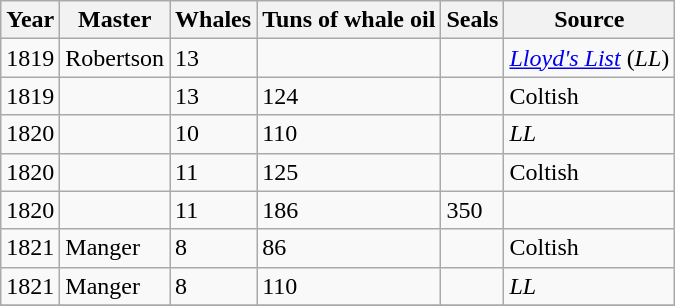<table class=" wikitable">
<tr>
<th>Year</th>
<th>Master</th>
<th>Whales</th>
<th>Tuns of whale oil</th>
<th>Seals</th>
<th>Source</th>
</tr>
<tr>
<td>1819</td>
<td>Robertson</td>
<td>13</td>
<td></td>
<td></td>
<td><em><a href='#'>Lloyd's List</a></em> (<em>LL</em>)</td>
</tr>
<tr>
<td>1819</td>
<td></td>
<td>13</td>
<td>124</td>
<td></td>
<td>Coltish</td>
</tr>
<tr>
<td>1820</td>
<td></td>
<td>10</td>
<td>110</td>
<td></td>
<td><em>LL</em></td>
</tr>
<tr>
<td>1820</td>
<td></td>
<td>11</td>
<td>125</td>
<td></td>
<td>Coltish</td>
</tr>
<tr>
<td>1820</td>
<td></td>
<td>11</td>
<td>186</td>
<td>350</td>
<td></td>
</tr>
<tr>
<td>1821</td>
<td>Manger</td>
<td>8</td>
<td>86</td>
<td></td>
<td>Coltish</td>
</tr>
<tr>
<td>1821</td>
<td>Manger</td>
<td>8</td>
<td>110</td>
<td></td>
<td><em>LL</em></td>
</tr>
<tr>
</tr>
</table>
